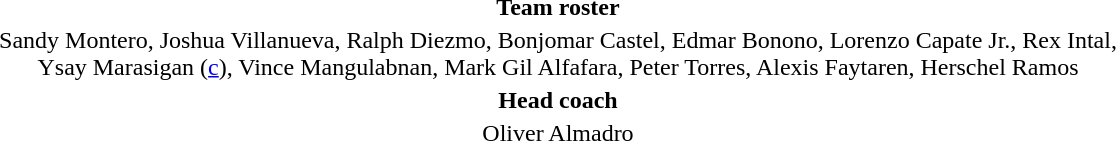<table style="text-align: center; margin-top: 2em; margin-left: auto; margin-right: auto">
<tr>
<td><strong>Team roster</strong></td>
</tr>
<tr>
<td>Sandy Montero, Joshua Villanueva, Ralph Diezmo, Bonjomar Castel, Edmar Bonono, Lorenzo Capate Jr., Rex Intal,<br>Ysay Marasigan (<a href='#'>c</a>), Vince Mangulabnan, Mark Gil Alfafara, Peter Torres, Alexis Faytaren, Herschel Ramos</td>
</tr>
<tr>
<td><strong>Head coach</strong></td>
</tr>
<tr>
<td> Oliver Almadro</td>
</tr>
</table>
